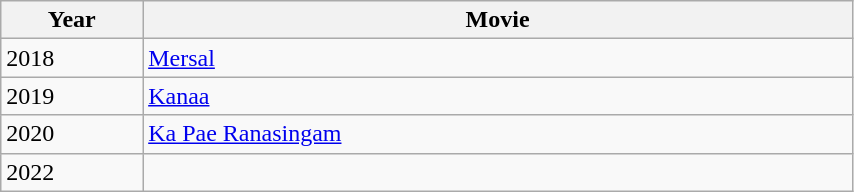<table class="wikitable" width="45%">
<tr>
<th style="width:10%;">Year</th>
<th style="width:50%;">Movie</th>
</tr>
<tr>
<td>2018</td>
<td><a href='#'>Mersal</a></td>
</tr>
<tr>
<td>2019</td>
<td><a href='#'>Kanaa</a></td>
</tr>
<tr>
<td>2020</td>
<td><a href='#'>Ka Pae Ranasingam</a></td>
</tr>
<tr>
<td>2022</td>
<td></td>
</tr>
</table>
